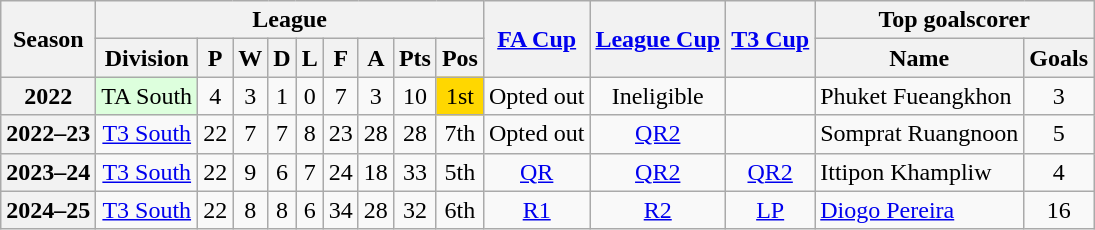<table class="wikitable" style="text-align: center">
<tr>
<th rowspan=2>Season</th>
<th colspan=9>League</th>
<th rowspan=2><a href='#'>FA Cup</a></th>
<th rowspan=2><a href='#'>League Cup</a></th>
<th rowspan=2><a href='#'>T3 Cup</a></th>
<th colspan=2>Top goalscorer</th>
</tr>
<tr>
<th>Division</th>
<th>P</th>
<th>W</th>
<th>D</th>
<th>L</th>
<th>F</th>
<th>A</th>
<th>Pts</th>
<th>Pos</th>
<th>Name</th>
<th>Goals</th>
</tr>
<tr>
<th>2022</th>
<td bgcolor="#DDFFDD">TA South</td>
<td>4</td>
<td>3</td>
<td>1</td>
<td>0</td>
<td>7</td>
<td>3</td>
<td>10</td>
<td bgcolor=gold>1st</td>
<td>Opted out</td>
<td>Ineligible</td>
<td></td>
<td align="left"> Phuket Fueangkhon</td>
<td>3</td>
</tr>
<tr>
<th>2022–23</th>
<td><a href='#'>T3 South</a></td>
<td>22</td>
<td>7</td>
<td>7</td>
<td>8</td>
<td>23</td>
<td>28</td>
<td>28</td>
<td>7th</td>
<td>Opted out</td>
<td><a href='#'>QR2</a></td>
<td></td>
<td align="left"> Somprat Ruangnoon</td>
<td>5</td>
</tr>
<tr>
<th>2023–24</th>
<td><a href='#'>T3 South</a></td>
<td>22</td>
<td>9</td>
<td>6</td>
<td>7</td>
<td>24</td>
<td>18</td>
<td>33</td>
<td>5th</td>
<td><a href='#'>QR</a></td>
<td><a href='#'>QR2</a></td>
<td><a href='#'>QR2</a></td>
<td align="left"> Ittipon Khampliw</td>
<td>4</td>
</tr>
<tr>
<th>2024–25</th>
<td><a href='#'>T3 South</a></td>
<td>22</td>
<td>8</td>
<td>8</td>
<td>6</td>
<td>34</td>
<td>28</td>
<td>32</td>
<td>6th</td>
<td><a href='#'>R1</a></td>
<td><a href='#'>R2</a></td>
<td><a href='#'>LP</a></td>
<td align="left"> <a href='#'>Diogo Pereira</a></td>
<td>16</td>
</tr>
</table>
